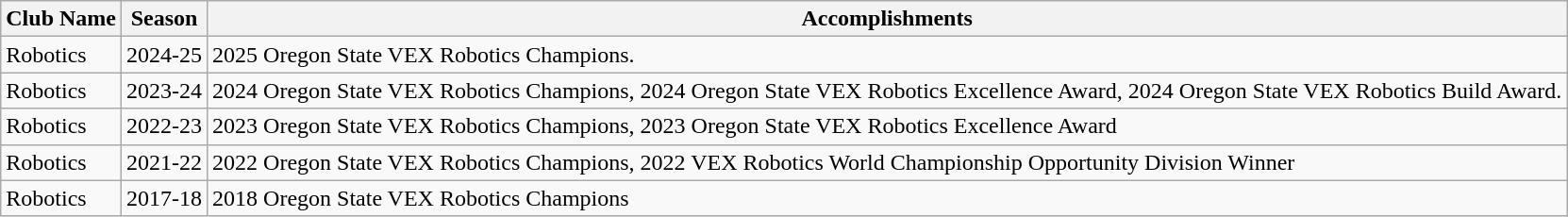<table class="wikitable">
<tr>
<th>Club Name</th>
<th>Season</th>
<th>Accomplishments</th>
</tr>
<tr>
<td>Robotics</td>
<td>2024-25</td>
<td>2025 Oregon State VEX Robotics Champions.</td>
</tr>
<tr>
<td>Robotics</td>
<td>2023-24</td>
<td>2024 Oregon State VEX Robotics Champions, 2024 Oregon State VEX Robotics Excellence Award, 2024 Oregon State VEX Robotics Build Award.</td>
</tr>
<tr>
<td>Robotics</td>
<td>2022-23</td>
<td>2023 Oregon State VEX Robotics Champions, 2023 Oregon State VEX Robotics Excellence Award</td>
</tr>
<tr>
<td>Robotics</td>
<td>2021-22</td>
<td>2022 Oregon State VEX Robotics Champions, 2022 VEX Robotics World Championship Opportunity Division Winner</td>
</tr>
<tr>
<td>Robotics</td>
<td>2017-18</td>
<td>2018 Oregon State VEX Robotics Champions</td>
</tr>
</table>
